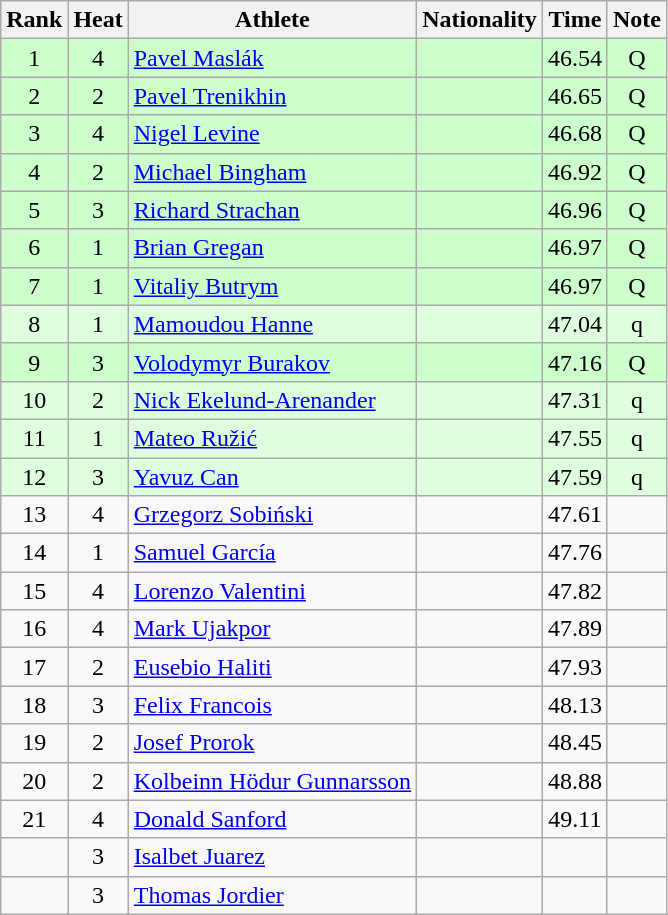<table class="wikitable sortable" style="text-align:center">
<tr>
<th>Rank</th>
<th>Heat</th>
<th>Athlete</th>
<th>Nationality</th>
<th>Time</th>
<th>Note</th>
</tr>
<tr bgcolor=ccffcc>
<td>1</td>
<td>4</td>
<td align=left><a href='#'>Pavel Maslák</a></td>
<td align=left></td>
<td>46.54</td>
<td>Q</td>
</tr>
<tr bgcolor=ccffcc>
<td>2</td>
<td>2</td>
<td align=left><a href='#'>Pavel Trenikhin</a></td>
<td align=left></td>
<td>46.65</td>
<td>Q</td>
</tr>
<tr bgcolor=ccffcc>
<td>3</td>
<td>4</td>
<td align=left><a href='#'>Nigel Levine</a></td>
<td align=left></td>
<td>46.68</td>
<td>Q</td>
</tr>
<tr bgcolor=ccffcc>
<td>4</td>
<td>2</td>
<td align=left><a href='#'>Michael Bingham</a></td>
<td align=left></td>
<td>46.92</td>
<td>Q</td>
</tr>
<tr bgcolor=ccffcc>
<td>5</td>
<td>3</td>
<td align=left><a href='#'>Richard Strachan</a></td>
<td align=left></td>
<td>46.96</td>
<td>Q</td>
</tr>
<tr bgcolor=ccffcc>
<td>6</td>
<td>1</td>
<td align=left><a href='#'>Brian Gregan</a></td>
<td align=left></td>
<td>46.97</td>
<td>Q</td>
</tr>
<tr bgcolor=ccffcc>
<td>7</td>
<td>1</td>
<td align=left><a href='#'>Vitaliy Butrym</a></td>
<td align=left></td>
<td>46.97</td>
<td>Q</td>
</tr>
<tr bgcolor=ddffdd>
<td>8</td>
<td>1</td>
<td align=left><a href='#'>Mamoudou Hanne</a></td>
<td align=left></td>
<td>47.04</td>
<td>q</td>
</tr>
<tr bgcolor=ccffcc>
<td>9</td>
<td>3</td>
<td align=left><a href='#'>Volodymyr Burakov</a></td>
<td align=left></td>
<td>47.16</td>
<td>Q</td>
</tr>
<tr bgcolor=ddffdd>
<td>10</td>
<td>2</td>
<td align=left><a href='#'>Nick Ekelund-Arenander</a></td>
<td align=left></td>
<td>47.31</td>
<td>q</td>
</tr>
<tr bgcolor=ddffdd>
<td>11</td>
<td>1</td>
<td align=left><a href='#'>Mateo Ružić</a></td>
<td align=left></td>
<td>47.55</td>
<td>q</td>
</tr>
<tr bgcolor=ddffdd>
<td>12</td>
<td>3</td>
<td align=left><a href='#'>Yavuz Can</a></td>
<td align=left></td>
<td>47.59</td>
<td>q</td>
</tr>
<tr>
<td>13</td>
<td>4</td>
<td align=left><a href='#'>Grzegorz Sobiński</a></td>
<td align=left></td>
<td>47.61</td>
<td></td>
</tr>
<tr>
<td>14</td>
<td>1</td>
<td align=left><a href='#'>Samuel García</a></td>
<td align=left></td>
<td>47.76</td>
<td></td>
</tr>
<tr>
<td>15</td>
<td>4</td>
<td align=left><a href='#'>Lorenzo Valentini</a></td>
<td align=left></td>
<td>47.82</td>
<td></td>
</tr>
<tr>
<td>16</td>
<td>4</td>
<td align=left><a href='#'>Mark Ujakpor</a></td>
<td align=left></td>
<td>47.89</td>
<td></td>
</tr>
<tr>
<td>17</td>
<td>2</td>
<td align=left><a href='#'>Eusebio Haliti</a></td>
<td align=left></td>
<td>47.93</td>
<td></td>
</tr>
<tr>
<td>18</td>
<td>3</td>
<td align=left><a href='#'>Felix Francois</a></td>
<td align=left></td>
<td>48.13</td>
<td></td>
</tr>
<tr>
<td>19</td>
<td>2</td>
<td align=left><a href='#'>Josef Prorok</a></td>
<td align=left></td>
<td>48.45</td>
<td></td>
</tr>
<tr>
<td>20</td>
<td>2</td>
<td align=left><a href='#'>Kolbeinn Hödur Gunnarsson</a></td>
<td align=left></td>
<td>48.88</td>
<td></td>
</tr>
<tr>
<td>21</td>
<td>4</td>
<td align=left><a href='#'>Donald Sanford</a></td>
<td align=left></td>
<td>49.11</td>
<td></td>
</tr>
<tr>
<td></td>
<td>3</td>
<td align=left><a href='#'>Isalbet Juarez</a></td>
<td align=left></td>
<td></td>
<td></td>
</tr>
<tr>
<td></td>
<td>3</td>
<td align=left><a href='#'>Thomas Jordier</a></td>
<td align=left></td>
<td></td>
<td></td>
</tr>
</table>
